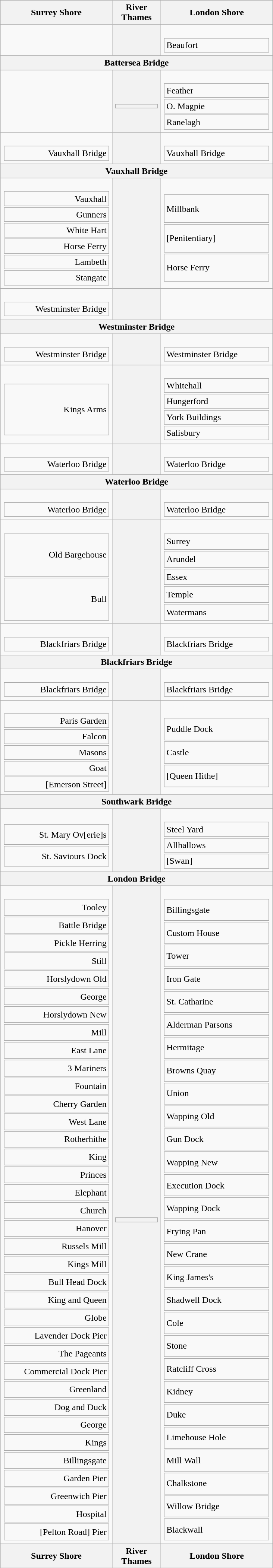<table class="wikitable" style="margin-left:auto;margin-right:auto;border:none;">
<tr>
<th>Surrey Shore</th>
<th style=max-width:5em>River Thames</th>
<th>London Shore</th>
</tr>
<tr>
<td></td>
<th></th>
<td><br><table style=min-width:12em>
<tr>
<td>Beaufort</td>
</tr>
</table>
</td>
</tr>
<tr>
<th colspan=3>Battersea Bridge</th>
</tr>
<tr>
<td></td>
<th><br><table style=width:5em>
<tr>
<th></th>
</tr>
</table>
</th>
<td><br><table style=min-width:12em>
<tr>
<td>Feather</td>
</tr>
<tr>
<td>O. Magpie</td>
</tr>
<tr>
<td>Ranelagh</td>
</tr>
</table>
</td>
</tr>
<tr>
<td><br><table style="min-width:12em;text-align:right">
<tr>
<td>Vauxhall Bridge</td>
</tr>
</table>
</td>
<th></th>
<td><br><table style=min-width:12em>
<tr>
<td>Vauxhall Bridge</td>
</tr>
</table>
</td>
</tr>
<tr>
<th colspan=3>Vauxhall Bridge</th>
</tr>
<tr>
<td><br><table style="min-width:12em;min-height:10em;text-align:right">
<tr>
<td>Vauxhall</td>
</tr>
<tr>
<td>Gunners</td>
</tr>
<tr>
<td>White Hart</td>
</tr>
<tr>
<td>Horse Ferry</td>
</tr>
<tr>
<td>Lambeth</td>
</tr>
<tr>
<td>Stangate</td>
</tr>
</table>
</td>
<th></th>
<td><br><table style="min-width:12em;min-height:10em">
<tr>
<td>Millbank</td>
</tr>
<tr>
<td>[Penitentiary]</td>
</tr>
<tr>
<td>Horse Ferry</td>
</tr>
</table>
</td>
</tr>
<tr>
<td><br><table style="min-width:12em;text-align:right">
<tr>
<td>Westminster Bridge</td>
</tr>
</table>
</td>
<th></th>
<td></td>
</tr>
<tr>
<th colspan=3>Westminster Bridge</th>
</tr>
<tr>
<td><br><table style="min-width:12em;text-align:right">
<tr>
<td>Westminster Bridge</td>
</tr>
</table>
</td>
<th></th>
<td><br><table style=min-width:12em>
<tr>
<td>Westminster Bridge</td>
</tr>
</table>
</td>
</tr>
<tr>
<td><br><table style="min-width:12em;min-height:6em;text-align:right">
<tr>
<td>Kings Arms</td>
</tr>
</table>
</td>
<th></th>
<td><br><table style="min-width:12em;min-height:6em">
<tr>
<td>Whitehall</td>
</tr>
<tr>
<td>Hungerford</td>
</tr>
<tr>
<td>York Buildings</td>
</tr>
<tr>
<td>Salisbury</td>
</tr>
</table>
</td>
</tr>
<tr>
<td><br><table style="min-width:12em;text-align:right">
<tr>
<td>Waterloo Bridge</td>
</tr>
</table>
</td>
<th></th>
<td><br><table style=min-width:12em>
<tr>
<td>Waterloo Bridge</td>
</tr>
</table>
</td>
</tr>
<tr>
<th colspan=3>Waterloo Bridge</th>
</tr>
<tr>
<td><br><table style="min-width:12em;text-align:right">
<tr>
<td>Waterloo Bridge</td>
</tr>
</table>
</td>
<th></th>
<td><br><table style=min-width:12em>
<tr>
<td>Waterloo Bridge</td>
</tr>
</table>
</td>
</tr>
<tr>
<td><br><table style="min-width:12em;min-height:10em;text-align:right">
<tr>
<td>Old Bargehouse</td>
</tr>
<tr>
<td>Bull</td>
</tr>
</table>
</td>
<th></th>
<td><br><table style="min-width:12em;min-height:10em">
<tr>
<td>Surrey</td>
</tr>
<tr>
<td>Arundel</td>
</tr>
<tr>
<td>Essex</td>
</tr>
<tr>
<td>Temple</td>
</tr>
<tr>
<td>Watermans</td>
</tr>
</table>
</td>
</tr>
<tr>
<td><br><table style="min-width:12em;text-align:right">
<tr>
<td>Blackfriars Bridge</td>
</tr>
</table>
</td>
<th></th>
<td><br><table style=min-width:12em>
<tr>
<td>Blackfriars Bridge</td>
</tr>
</table>
</td>
</tr>
<tr>
<th colspan=3>Blackfriars Bridge</th>
</tr>
<tr>
<td><br><table style="min-width:12em;text-align:right">
<tr>
<td>Blackfriars Bridge</td>
</tr>
</table>
</td>
<th></th>
<td><br><table style=min-width:12em>
<tr>
<td>Blackfriars Bridge</td>
</tr>
</table>
</td>
</tr>
<tr>
<td><br><table style="min-width:12em;min-height:8em;text-align:right">
<tr>
<td>Paris Garden</td>
</tr>
<tr>
<td>Falcon</td>
</tr>
<tr>
<td>Masons</td>
</tr>
<tr>
<td>Goat</td>
</tr>
<tr>
<td>[Emerson Street]</td>
</tr>
</table>
</td>
<th></th>
<td><br><table style="min-width:12em;min-height:8em">
<tr>
<td>Puddle Dock</td>
</tr>
<tr>
<td>Castle</td>
</tr>
<tr>
<td>[Queen Hithe]</td>
</tr>
</table>
</td>
</tr>
<tr>
<th colspan=3>Southwark Bridge</th>
</tr>
<tr>
<td><br><table style="min-width:12em;min-height:5em;text-align:right">
<tr>
<td>St. Mary Ov[erie]s</td>
</tr>
<tr>
<td>St. Saviours Dock</td>
</tr>
</table>
</td>
<th></th>
<td><br><table style="min-width:12em;min-height:5em">
<tr>
<td>Steel Yard</td>
</tr>
<tr>
<td>Allhallows</td>
</tr>
<tr>
<td>[Swan]</td>
</tr>
</table>
</td>
</tr>
<tr>
<th colspan=3>London Bridge</th>
</tr>
<tr>
<td><br><table style="min-width:12em;min-height:72em;text-align:right">
<tr>
<td>Tooley</td>
</tr>
<tr>
<td>Battle Bridge</td>
</tr>
<tr>
<td>Pickle Herring</td>
</tr>
<tr>
<td>Still</td>
</tr>
<tr>
<td>Horslydown Old</td>
</tr>
<tr>
<td>George</td>
</tr>
<tr>
<td>Horslydown New</td>
</tr>
<tr>
<td>Mill</td>
</tr>
<tr>
<td>East Lane</td>
</tr>
<tr>
<td>3 Mariners</td>
</tr>
<tr>
<td>Fountain</td>
</tr>
<tr>
<td>Cherry Garden</td>
</tr>
<tr>
<td>West Lane</td>
</tr>
<tr>
<td>Rotherhithe</td>
</tr>
<tr>
<td>King</td>
</tr>
<tr>
<td>Princes</td>
</tr>
<tr>
<td>Elephant</td>
</tr>
<tr>
<td>Church</td>
</tr>
<tr>
<td>Hanover</td>
</tr>
<tr>
<td>Russels Mill</td>
</tr>
<tr>
<td>Kings Mill</td>
</tr>
<tr>
<td>Bull Head Dock</td>
</tr>
<tr>
<td>King and Queen</td>
</tr>
<tr>
<td>Globe</td>
</tr>
<tr>
<td>Lavender Dock Pier</td>
</tr>
<tr>
<td>The Pageants</td>
</tr>
<tr>
<td>Commercial Dock Pier</td>
</tr>
<tr>
<td>Greenland</td>
</tr>
<tr>
<td>Dog and Duck</td>
</tr>
<tr>
<td>George</td>
</tr>
<tr>
<td>Kings</td>
</tr>
<tr>
<td>Billingsgate</td>
</tr>
<tr>
<td>Garden Pier</td>
</tr>
<tr>
<td>Greenwich Pier</td>
</tr>
<tr>
<td>Hospital</td>
</tr>
<tr>
<td>[Pelton Road] Pier</td>
</tr>
</table>
</td>
<th><br><table style=width:5em>
<tr>
<th></th>
</tr>
</table>
</th>
<td><br><table style="min-width:12em;min-height:72em">
<tr>
<td>Billingsgate</td>
</tr>
<tr>
<td>Custom House</td>
</tr>
<tr>
<td>Tower</td>
</tr>
<tr>
<td>Iron Gate</td>
</tr>
<tr>
<td>St. Catharine</td>
</tr>
<tr>
<td>Alderman Parsons</td>
</tr>
<tr>
<td>Hermitage</td>
</tr>
<tr>
<td>Browns Quay</td>
</tr>
<tr>
<td>Union</td>
</tr>
<tr>
<td>Wapping Old</td>
</tr>
<tr>
<td>Gun Dock</td>
</tr>
<tr>
<td>Wapping New</td>
</tr>
<tr>
<td>Execution Dock</td>
</tr>
<tr>
<td>Wapping Dock</td>
</tr>
<tr>
<td>Frying Pan</td>
</tr>
<tr>
<td>New Crane</td>
</tr>
<tr>
<td>King James's</td>
</tr>
<tr>
<td>Shadwell Dock</td>
</tr>
<tr>
<td>Cole</td>
</tr>
<tr>
<td>Stone</td>
</tr>
<tr>
<td>Ratcliff Cross</td>
</tr>
<tr>
<td>Kidney</td>
</tr>
<tr>
<td>Duke</td>
</tr>
<tr>
<td>Limehouse Hole</td>
</tr>
<tr>
<td>Mill Wall</td>
</tr>
<tr>
<td>Chalkstone</td>
</tr>
<tr>
<td>Willow Bridge</td>
</tr>
<tr>
<td>Blackwall</td>
</tr>
</table>
</td>
</tr>
<tr>
<th>Surrey Shore</th>
<th style=max-width:5em>River Thames</th>
<th>London Shore</th>
</tr>
</table>
